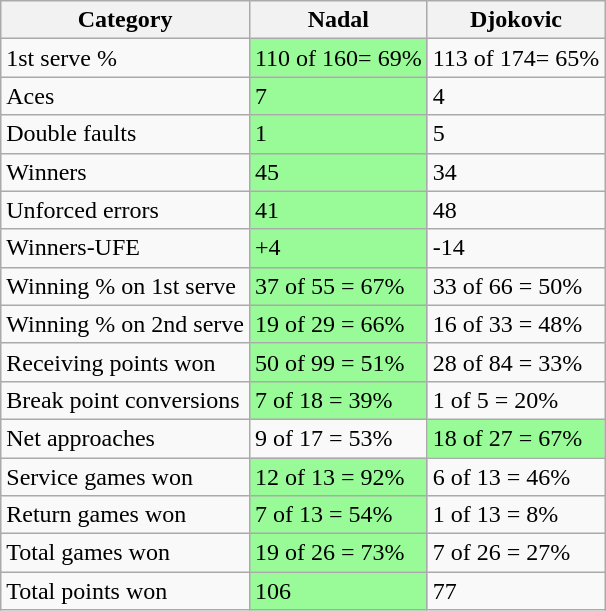<table class="wikitable">
<tr>
<th>Category</th>
<th>Nadal</th>
<th>Djokovic</th>
</tr>
<tr>
<td>1st serve %</td>
<td bgcolor=98FB98>110 of 160= 69%</td>
<td>113 of 174= 65%</td>
</tr>
<tr>
<td>Aces</td>
<td bgcolor=98FB98>7</td>
<td>4</td>
</tr>
<tr>
<td>Double faults</td>
<td bgcolor=98FB98>1</td>
<td>5</td>
</tr>
<tr>
<td>Winners</td>
<td bgcolor=98FB98>45</td>
<td>34</td>
</tr>
<tr>
<td>Unforced errors</td>
<td bgcolor=98FB98>41</td>
<td>48</td>
</tr>
<tr>
<td>Winners-UFE</td>
<td bgcolor=98FB98>+4</td>
<td>-14</td>
</tr>
<tr>
<td>Winning % on 1st serve</td>
<td bgcolor=98FB98>37 of 55 = 67%</td>
<td>33 of 66 = 50%</td>
</tr>
<tr>
<td>Winning % on 2nd serve</td>
<td bgcolor=98FB98>19 of 29 = 66%</td>
<td>16 of 33 = 48%</td>
</tr>
<tr>
<td>Receiving points won</td>
<td bgcolor=98FB98>50 of 99 = 51%</td>
<td>28 of 84 = 33%</td>
</tr>
<tr>
<td>Break point conversions</td>
<td bgcolor=98FB98>7 of 18 = 39%</td>
<td>1 of 5 = 20%</td>
</tr>
<tr>
<td>Net approaches</td>
<td>9 of 17 = 53%</td>
<td bgcolor=98FB98>18 of 27 = 67%</td>
</tr>
<tr>
<td>Service games won</td>
<td bgcolor=98FB98>12 of 13 = 92%</td>
<td>6 of 13 = 46%</td>
</tr>
<tr>
<td>Return games won</td>
<td bgcolor=98FB98>7 of 13 = 54%</td>
<td>1 of 13 = 8%</td>
</tr>
<tr>
<td>Total games won</td>
<td bgcolor=98FB98>19 of 26 = 73%</td>
<td>7 of 26 = 27%</td>
</tr>
<tr>
<td>Total points won</td>
<td bgcolor=98FB98>106</td>
<td>77</td>
</tr>
</table>
